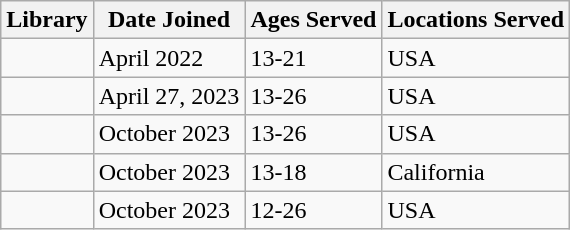<table class="wikitable sortable">
<tr>
<th>Library</th>
<th>Date Joined</th>
<th>Ages Served</th>
<th>Locations Served</th>
</tr>
<tr>
<td></td>
<td>April 2022</td>
<td>13-21</td>
<td>USA</td>
</tr>
<tr>
<td></td>
<td>April 27, 2023</td>
<td>13-26</td>
<td>USA</td>
</tr>
<tr>
<td></td>
<td>October 2023</td>
<td>13-26</td>
<td>USA</td>
</tr>
<tr>
<td></td>
<td>October 2023</td>
<td>13-18</td>
<td>California</td>
</tr>
<tr>
<td></td>
<td>October 2023</td>
<td>12-26</td>
<td>USA</td>
</tr>
</table>
